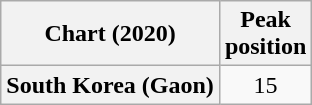<table class="wikitable plainrowheaders" style="text-align:center">
<tr>
<th scope="col">Chart (2020)</th>
<th scope="col">Peak<br>position</th>
</tr>
<tr>
<th scope="row">South Korea (Gaon)</th>
<td>15</td>
</tr>
</table>
